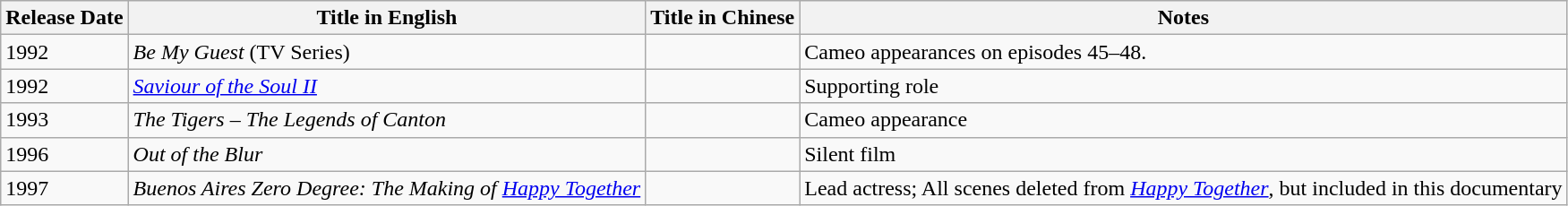<table class="wikitable">
<tr>
<th>Release Date</th>
<th>Title in English</th>
<th>Title in Chinese</th>
<th>Notes</th>
</tr>
<tr>
<td>1992</td>
<td><em>Be My Guest</em> (TV Series)</td>
<td></td>
<td>Cameo appearances on episodes 45–48.</td>
</tr>
<tr>
<td>1992</td>
<td><em><a href='#'>Saviour of the Soul II</a></em></td>
<td></td>
<td>Supporting role</td>
</tr>
<tr>
<td>1993</td>
<td><em>The Tigers – The Legends of Canton</em></td>
<td></td>
<td>Cameo appearance</td>
</tr>
<tr>
<td>1996</td>
<td><em>Out of the Blur</em></td>
<td></td>
<td>Silent film</td>
</tr>
<tr>
<td>1997</td>
<td><em>Buenos Aires Zero Degree: The Making of <a href='#'>Happy Together</a></em></td>
<td></td>
<td>Lead actress; All scenes deleted from <em><a href='#'>Happy Together</a></em>, but included in this documentary</td>
</tr>
</table>
